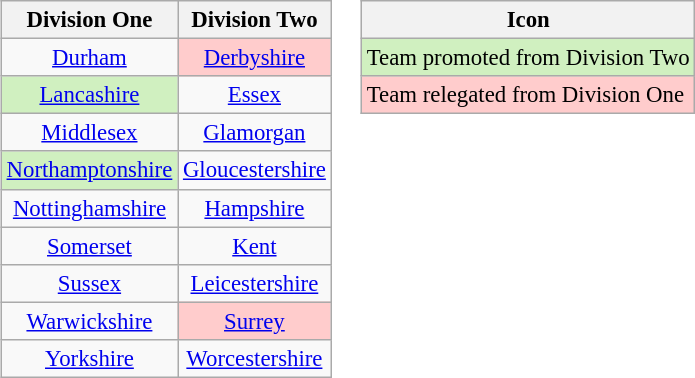<table>
<tr>
<td><br><table class="wikitable" style="font-size:95%; text-align: center;">
<tr>
<th>Division One</th>
<th>Division Two</th>
</tr>
<tr>
<td><a href='#'>Durham</a></td>
<td bgcolor=#ffcccc><a href='#'>Derbyshire</a></td>
</tr>
<tr>
<td bgcolor=#D0F0C0><a href='#'>Lancashire</a></td>
<td><a href='#'>Essex</a></td>
</tr>
<tr>
<td><a href='#'>Middlesex</a></td>
<td><a href='#'>Glamorgan</a></td>
</tr>
<tr>
<td bgcolor=#D0F0C0><a href='#'>Northamptonshire</a></td>
<td><a href='#'>Gloucestershire</a></td>
</tr>
<tr>
<td><a href='#'>Nottinghamshire</a></td>
<td><a href='#'>Hampshire</a></td>
</tr>
<tr>
<td><a href='#'>Somerset</a></td>
<td><a href='#'>Kent</a></td>
</tr>
<tr>
<td><a href='#'>Sussex</a></td>
<td><a href='#'>Leicestershire</a></td>
</tr>
<tr>
<td><a href='#'>Warwickshire</a></td>
<td bgcolor=#ffcccc><a href='#'>Surrey</a></td>
</tr>
<tr>
<td><a href='#'>Yorkshire</a></td>
<td><a href='#'>Worcestershire</a></td>
</tr>
</table>
</td>
<td valign="top"><br><table class="wikitable" style="font-size: 95%;">
<tr>
<th>Icon</th>
</tr>
<tr>
<td bgcolor=#D0F0C0>Team promoted from Division Two</td>
</tr>
<tr>
<td bgcolor=#ffcccc>Team relegated from Division One</td>
</tr>
</table>
</td>
</tr>
</table>
